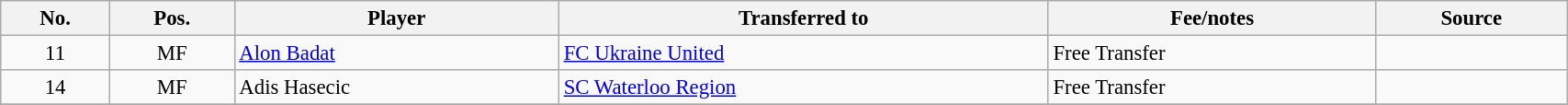<table class="wikitable sortable" style="width:90%; text-align:center; font-size:95%; text-align:left;">
<tr>
<th><strong>No.</strong></th>
<th><strong>Pos.</strong></th>
<th><strong>Player</strong></th>
<th><strong>Transferred to</strong></th>
<th><strong>Fee/notes</strong></th>
<th><strong>Source</strong></th>
</tr>
<tr>
<td align=center>11</td>
<td align=center>MF</td>
<td> <a href='#'>Alon Badat</a></td>
<td> <a href='#'>FC Ukraine United</a></td>
<td>Free Transfer</td>
<td></td>
</tr>
<tr>
<td align=center>14</td>
<td align=center>MF</td>
<td> Adis Hasecic</td>
<td> <a href='#'>SC Waterloo Region</a></td>
<td>Free Transfer</td>
<td></td>
</tr>
<tr>
</tr>
</table>
